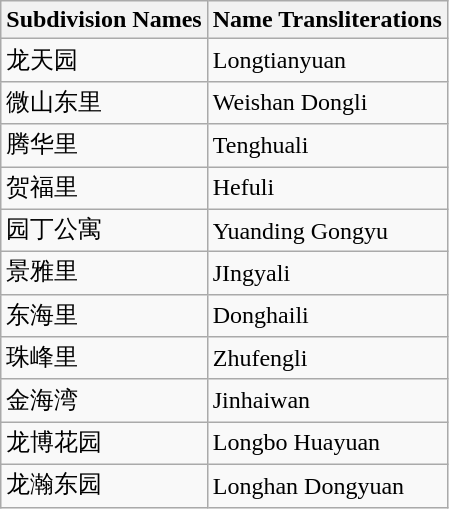<table class="wikitable sortable">
<tr>
<th>Subdivision Names</th>
<th>Name Transliterations</th>
</tr>
<tr>
<td>龙天园</td>
<td>Longtianyuan</td>
</tr>
<tr>
<td>微山东里</td>
<td>Weishan Dongli</td>
</tr>
<tr>
<td>腾华里</td>
<td>Tenghuali</td>
</tr>
<tr>
<td>贺福里</td>
<td>Hefuli</td>
</tr>
<tr>
<td>园丁公寓</td>
<td>Yuanding Gongyu</td>
</tr>
<tr>
<td>景雅里</td>
<td>JIngyali</td>
</tr>
<tr>
<td>东海里</td>
<td>Donghaili</td>
</tr>
<tr>
<td>珠峰里</td>
<td>Zhufengli</td>
</tr>
<tr>
<td>金海湾</td>
<td>Jinhaiwan</td>
</tr>
<tr>
<td>龙博花园</td>
<td>Longbo Huayuan</td>
</tr>
<tr>
<td>龙瀚东园</td>
<td>Longhan Dongyuan</td>
</tr>
</table>
